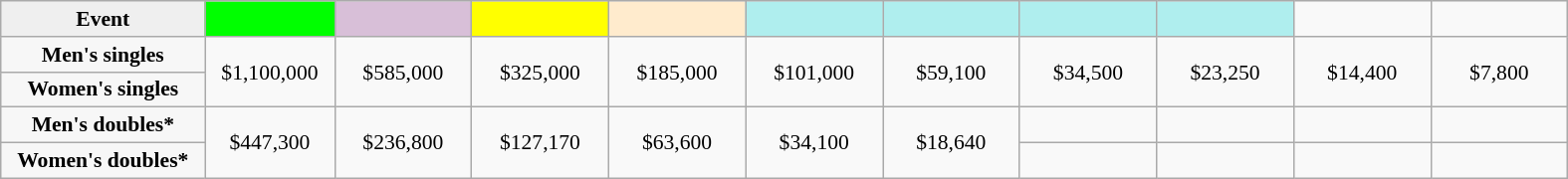<table class="wikitable nowrap" style=font-size:90%;text-align:center>
<tr>
<td style="width:130px; background:#efefef;"><strong>Event</strong></td>
<td style="width:80px; background:lime;"></td>
<td style="width:85px; background:thistle;"></td>
<td style="width:85px; background:#ff0;"></td>
<td style="width:85px; background:#ffebcd;"></td>
<td style="width:85px; background:#afeeee;"></td>
<td style="width:85px; background:#afeeee;"></td>
<td style="width:85px; background:#afeeee;"></td>
<td style="width:85px; background:#afeeee;"></td>
<td width=85></td>
<td width=85></td>
</tr>
<tr>
<th style=background:#f7f7f7>Men's singles</th>
<td rowspan=2>$1,100,000</td>
<td rowspan=2>$585,000</td>
<td rowspan=2>$325,000</td>
<td rowspan=2>$185,000</td>
<td rowspan=2>$101,000</td>
<td rowspan=2>$59,100</td>
<td rowspan=2>$34,500</td>
<td rowspan=2>$23,250</td>
<td rowspan=2>$14,400</td>
<td rowspan=2>$7,800</td>
</tr>
<tr>
<th style=background:#f7f7f7>Women's singles</th>
</tr>
<tr>
<th style=background:#f7f7f7>Men's doubles*</th>
<td rowspan=2>$447,300</td>
<td rowspan=2>$236,800</td>
<td rowspan=2>$127,170</td>
<td rowspan=2>$63,600</td>
<td rowspan=2>$34,100</td>
<td rowspan=2>$18,640</td>
<td></td>
<td></td>
<td></td>
<td></td>
</tr>
<tr>
<th style=background:#f7f7f7>Women's doubles*</th>
<td></td>
<td></td>
<td></td>
<td></td>
</tr>
</table>
